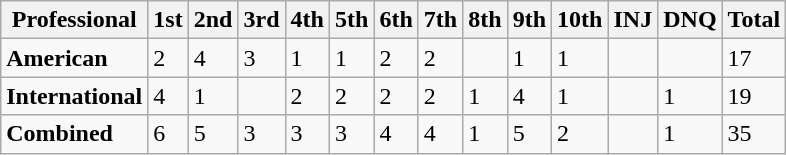<table class="wikitable">
<tr>
<th>Professional</th>
<th>1st</th>
<th>2nd</th>
<th>3rd</th>
<th>4th</th>
<th>5th</th>
<th>6th</th>
<th>7th</th>
<th>8th</th>
<th>9th</th>
<th>10th</th>
<th>INJ</th>
<th>DNQ</th>
<th>Total</th>
</tr>
<tr>
<td><strong>American</strong></td>
<td>2</td>
<td>4</td>
<td>3</td>
<td>1</td>
<td>1</td>
<td>2</td>
<td>2</td>
<td></td>
<td>1</td>
<td>1</td>
<td></td>
<td></td>
<td>17</td>
</tr>
<tr>
<td><strong>International</strong></td>
<td>4</td>
<td>1</td>
<td></td>
<td>2</td>
<td>2</td>
<td>2</td>
<td>2</td>
<td>1</td>
<td>4</td>
<td>1</td>
<td></td>
<td>1</td>
<td>19</td>
</tr>
<tr>
<td><strong>Combined</strong></td>
<td>6</td>
<td>5</td>
<td>3</td>
<td>3</td>
<td>3</td>
<td>4</td>
<td>4</td>
<td>1</td>
<td>5</td>
<td>2</td>
<td></td>
<td>1</td>
<td>35</td>
</tr>
</table>
